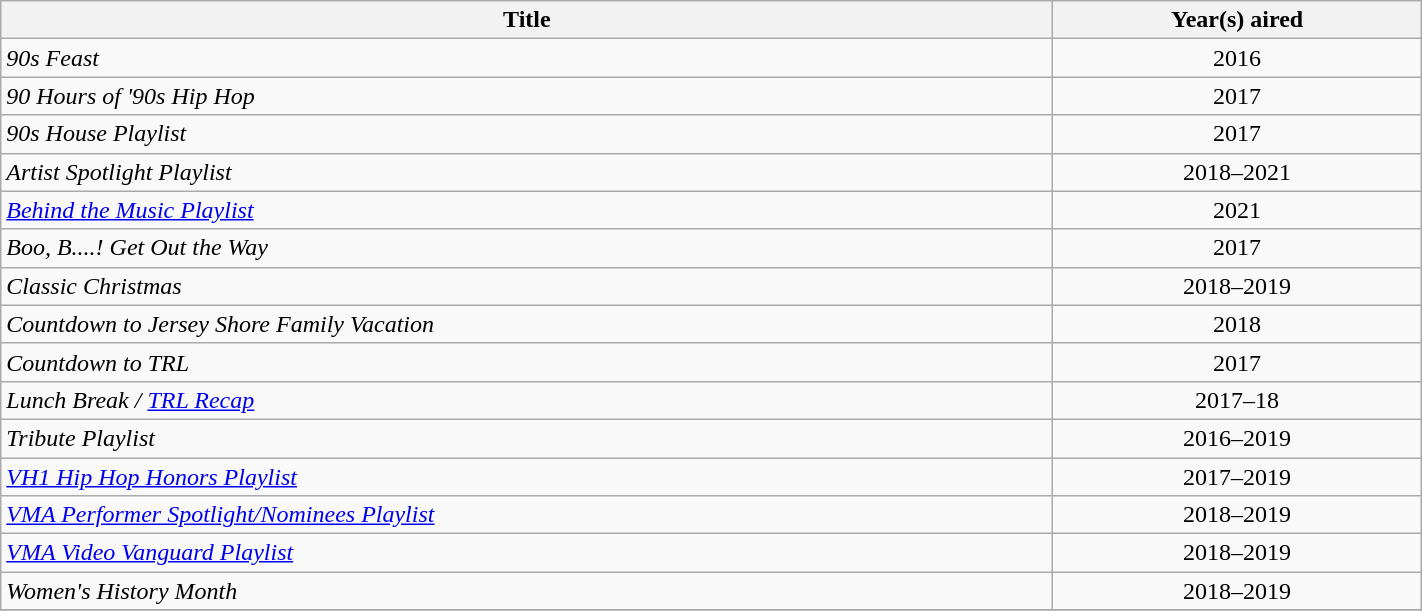<table class="wikitable plainrowheaders sortable" style="width:75%;text-align:center;">
<tr>
<th scope="col" style="width:40%;">Title</th>
<th scope="col" style="width:14%;">Year(s) aired</th>
</tr>
<tr>
<td scope="row" style="text-align:left;"><em>90s Feast</em></td>
<td>2016</td>
</tr>
<tr>
<td scope="row" style="text-align:left;"><em>90 Hours of '90s Hip Hop</em></td>
<td>2017</td>
</tr>
<tr>
<td scope="row" style="text-align:left;"><em>90s House Playlist</em></td>
<td>2017</td>
</tr>
<tr>
<td scope="row" style="text-align:left;"><em>Artist Spotlight Playlist</em></td>
<td>2018–2021</td>
</tr>
<tr>
<td scope="row" style="text-align:left;"><em><a href='#'>Behind the Music Playlist</a></em></td>
<td>2021</td>
</tr>
<tr>
<td scope="row" style="text-align:left;"><em>Boo, B....! Get Out the Way</em></td>
<td>2017</td>
</tr>
<tr>
<td scope="row" style="text-align:left;"><em>Classic Christmas</em></td>
<td>2018–2019</td>
</tr>
<tr>
<td scope="row" style="text-align:left;"><em>Countdown to Jersey Shore Family Vacation</em></td>
<td>2018</td>
</tr>
<tr>
<td scope="row" style="text-align:left;"><em>Countdown to TRL</em></td>
<td>2017</td>
</tr>
<tr>
<td scope="row" style="text-align:left;"><em>Lunch Break / <a href='#'>TRL Recap</a></em></td>
<td>2017–18</td>
</tr>
<tr>
<td scope="row" style="text-align:left;"><em>Tribute Playlist</em></td>
<td>2016–2019</td>
</tr>
<tr>
<td scope="row" style="text-align:left;"><em><a href='#'>VH1 Hip Hop Honors Playlist</a></em></td>
<td>2017–2019</td>
</tr>
<tr>
<td scope="row" style="text-align:left;"><em><a href='#'>VMA Performer Spotlight/Nominees Playlist</a></em></td>
<td>2018–2019</td>
</tr>
<tr>
<td scope="row" style="text-align:left;"><em><a href='#'>VMA Video Vanguard Playlist</a></em></td>
<td>2018–2019</td>
</tr>
<tr>
<td scope="row" style="text-align:left;"><em>Women's History Month</em></td>
<td>2018–2019</td>
</tr>
<tr>
</tr>
</table>
